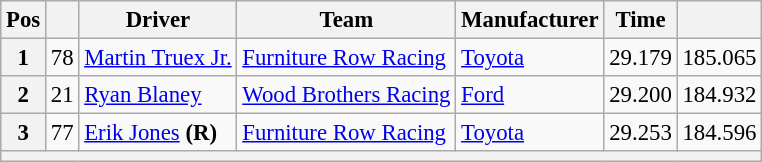<table class="wikitable" style="font-size:95%">
<tr>
<th>Pos</th>
<th></th>
<th>Driver</th>
<th>Team</th>
<th>Manufacturer</th>
<th>Time</th>
<th></th>
</tr>
<tr>
<th>1</th>
<td>78</td>
<td><a href='#'>Martin Truex Jr.</a></td>
<td><a href='#'>Furniture Row Racing</a></td>
<td><a href='#'>Toyota</a></td>
<td>29.179</td>
<td>185.065</td>
</tr>
<tr>
<th>2</th>
<td>21</td>
<td><a href='#'>Ryan Blaney</a></td>
<td><a href='#'>Wood Brothers Racing</a></td>
<td><a href='#'>Ford</a></td>
<td>29.200</td>
<td>184.932</td>
</tr>
<tr>
<th>3</th>
<td>77</td>
<td><a href='#'>Erik Jones</a> <strong>(R)</strong></td>
<td><a href='#'>Furniture Row Racing</a></td>
<td><a href='#'>Toyota</a></td>
<td>29.253</td>
<td>184.596</td>
</tr>
<tr>
<th colspan="7"></th>
</tr>
</table>
